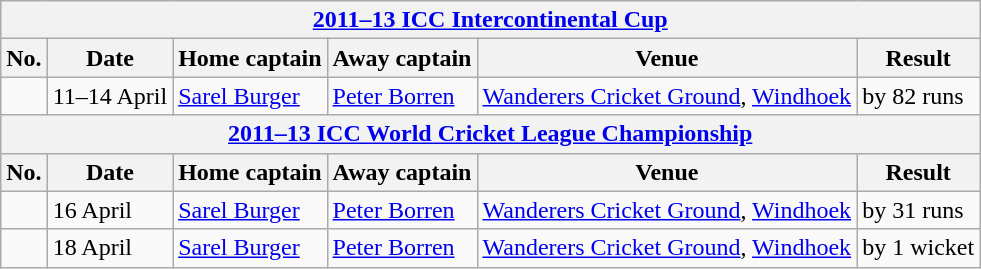<table class="wikitable">
<tr>
<th colspan="6"><a href='#'>2011–13 ICC Intercontinental Cup</a></th>
</tr>
<tr>
<th>No.</th>
<th>Date</th>
<th>Home captain</th>
<th>Away captain</th>
<th>Venue</th>
<th>Result</th>
</tr>
<tr>
<td></td>
<td>11–14 April</td>
<td><a href='#'>Sarel Burger</a></td>
<td><a href='#'>Peter Borren</a></td>
<td><a href='#'>Wanderers Cricket Ground</a>, <a href='#'>Windhoek</a></td>
<td> by 82 runs</td>
</tr>
<tr>
<th colspan="6"><a href='#'>2011–13 ICC World Cricket League Championship</a></th>
</tr>
<tr>
<th>No.</th>
<th>Date</th>
<th>Home captain</th>
<th>Away captain</th>
<th>Venue</th>
<th>Result</th>
</tr>
<tr>
<td></td>
<td>16 April</td>
<td><a href='#'>Sarel Burger</a></td>
<td><a href='#'>Peter Borren</a></td>
<td><a href='#'>Wanderers Cricket Ground</a>, <a href='#'>Windhoek</a></td>
<td> by 31 runs</td>
</tr>
<tr>
<td></td>
<td>18 April</td>
<td><a href='#'>Sarel Burger</a></td>
<td><a href='#'>Peter Borren</a></td>
<td><a href='#'>Wanderers Cricket Ground</a>, <a href='#'>Windhoek</a></td>
<td> by 1 wicket</td>
</tr>
</table>
